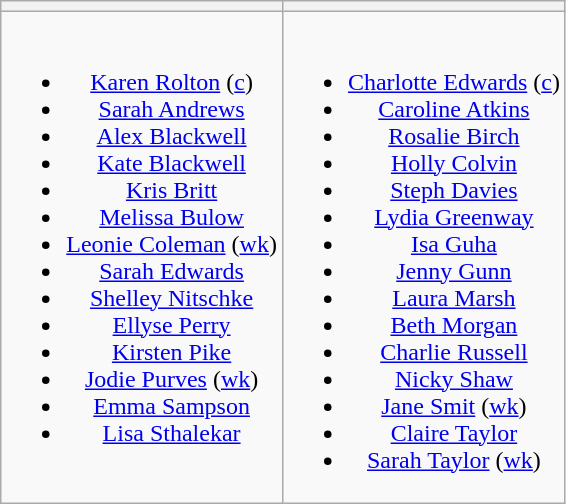<table class="wikitable" style="text-align:center">
<tr>
<th></th>
<th></th>
</tr>
<tr style="vertical-align:top">
<td><br><ul><li><a href='#'>Karen Rolton</a> (<a href='#'>c</a>)</li><li><a href='#'>Sarah Andrews</a></li><li><a href='#'>Alex Blackwell</a></li><li><a href='#'>Kate Blackwell</a></li><li><a href='#'>Kris Britt</a></li><li><a href='#'>Melissa Bulow</a></li><li><a href='#'>Leonie Coleman</a> (<a href='#'>wk</a>)</li><li><a href='#'>Sarah Edwards</a></li><li><a href='#'>Shelley Nitschke</a></li><li><a href='#'>Ellyse Perry</a></li><li><a href='#'>Kirsten Pike</a></li><li><a href='#'>Jodie Purves</a> (<a href='#'>wk</a>)</li><li><a href='#'>Emma Sampson</a></li><li><a href='#'>Lisa Sthalekar</a></li></ul></td>
<td><br><ul><li><a href='#'>Charlotte Edwards</a> (<a href='#'>c</a>)</li><li><a href='#'>Caroline Atkins</a></li><li><a href='#'>Rosalie Birch</a></li><li><a href='#'>Holly Colvin</a></li><li><a href='#'>Steph Davies</a></li><li><a href='#'>Lydia Greenway</a></li><li><a href='#'>Isa Guha</a></li><li><a href='#'>Jenny Gunn</a></li><li><a href='#'>Laura Marsh</a></li><li><a href='#'>Beth Morgan</a></li><li><a href='#'>Charlie Russell</a></li><li><a href='#'>Nicky Shaw</a></li><li><a href='#'>Jane Smit</a> (<a href='#'>wk</a>)</li><li><a href='#'>Claire Taylor</a></li><li><a href='#'>Sarah Taylor</a> (<a href='#'>wk</a>)</li></ul></td>
</tr>
</table>
